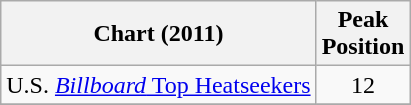<table class="wikitable">
<tr>
<th style="text-align:center;">Chart (2011)</th>
<th style="text-align:center;">Peak<br>Position</th>
</tr>
<tr>
<td align="left">U.S. <a href='#'><em>Billboard</em> Top Heatseekers</a></td>
<td style="text-align:center;">12</td>
</tr>
<tr>
</tr>
</table>
